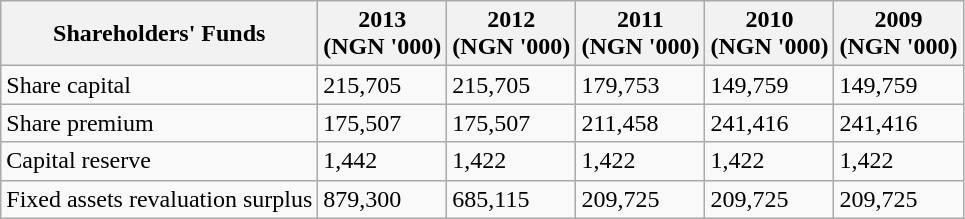<table class="wikitable sortable">
<tr>
<th>Shareholders' Funds</th>
<th>2013<br>(NGN '000)</th>
<th>2012<br>(NGN '000)</th>
<th>2011<br>(NGN '000)</th>
<th>2010<br>(NGN '000)</th>
<th>2009<br>(NGN '000)</th>
</tr>
<tr>
<td>Share capital</td>
<td>215,705</td>
<td>215,705</td>
<td>179,753</td>
<td>149,759</td>
<td>149,759</td>
</tr>
<tr>
<td>Share premium</td>
<td>175,507</td>
<td>175,507</td>
<td>211,458</td>
<td>241,416</td>
<td>241,416</td>
</tr>
<tr>
<td>Capital reserve</td>
<td>1,442</td>
<td>1,422</td>
<td>1,422</td>
<td>1,422</td>
<td>1,422</td>
</tr>
<tr>
<td>Fixed assets revaluation surplus</td>
<td>879,300</td>
<td>685,115</td>
<td>209,725</td>
<td>209,725</td>
<td>209,725</td>
</tr>
</table>
